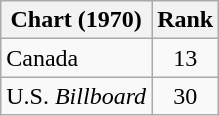<table class="wikitable">
<tr>
<th>Chart (1970)</th>
<th>Rank</th>
</tr>
<tr>
<td>Canada</td>
<td style="text-align:center;">13</td>
</tr>
<tr>
<td>U.S. <em>Billboard</em></td>
<td style="text-align:center;">30</td>
</tr>
</table>
